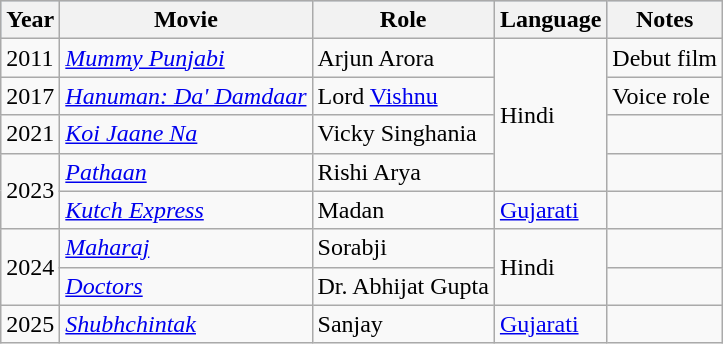<table class="wikitable sortable">
<tr style="background:#b0c4de; text-align:center;">
<th>Year</th>
<th>Movie</th>
<th>Role</th>
<th>Language</th>
<th>Notes</th>
</tr>
<tr>
<td>2011</td>
<td><em><a href='#'>Mummy Punjabi</a></em></td>
<td>Arjun Arora</td>
<td rowspan="4">Hindi</td>
<td>Debut film</td>
</tr>
<tr>
<td>2017</td>
<td><em><a href='#'>Hanuman: Da' Damdaar</a></em></td>
<td>Lord <a href='#'>Vishnu</a></td>
<td>Voice role</td>
</tr>
<tr>
<td>2021</td>
<td><em><a href='#'>Koi Jaane Na</a></em></td>
<td>Vicky Singhania</td>
<td></td>
</tr>
<tr>
<td rowspan="2">2023</td>
<td><em><a href='#'>Pathaan</a></em></td>
<td>Rishi Arya</td>
<td></td>
</tr>
<tr>
<td><em><a href='#'>Kutch Express</a></em></td>
<td>Madan</td>
<td><a href='#'>Gujarati</a></td>
<td></td>
</tr>
<tr>
<td rowspan="2">2024</td>
<td><em><a href='#'>Maharaj</a></em></td>
<td>Sorabji</td>
<td rowspan="2">Hindi</td>
<td></td>
</tr>
<tr>
<td><em><a href='#'>Doctors</a></em></td>
<td>Dr. Abhijat Gupta</td>
<td></td>
</tr>
<tr>
<td>2025</td>
<td><em><a href='#'>Shubhchintak</a></em></td>
<td>Sanjay</td>
<td><a href='#'>Gujarati</a></td>
<td></td>
</tr>
</table>
